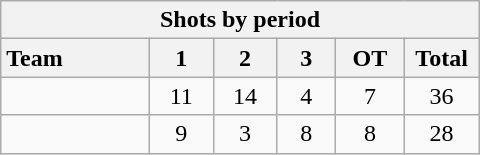<table class="wikitable" style="width:20em; text-align:right;">
<tr>
<th colspan=6>Shots by period</th>
</tr>
<tr>
<th style="width:8em; text-align:left;">Team</th>
<th style="width:3em;">1</th>
<th style="width:3em;">2</th>
<th style="width:3em;">3</th>
<th style="width:3em;">OT</th>
<th style="width:3em;">Total</th>
</tr>
<tr>
<td style="text-align:left;"></td>
<td align=center>11</td>
<td align=center>14</td>
<td align=center>4</td>
<td align=center>7</td>
<td align=center>36</td>
</tr>
<tr>
<td style="text-align:left;"></td>
<td align=center>9</td>
<td align=center>3</td>
<td align=center>8</td>
<td align=center>8</td>
<td align=center>28</td>
</tr>
</table>
